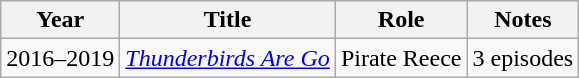<table class="wikitable sortable">
<tr>
<th>Year</th>
<th>Title</th>
<th>Role</th>
<th class="unsortable">Notes</th>
</tr>
<tr>
<td>2016–2019</td>
<td><em><a href='#'>Thunderbirds Are Go</a></em></td>
<td>Pirate Reece</td>
<td>3 episodes</td>
</tr>
</table>
